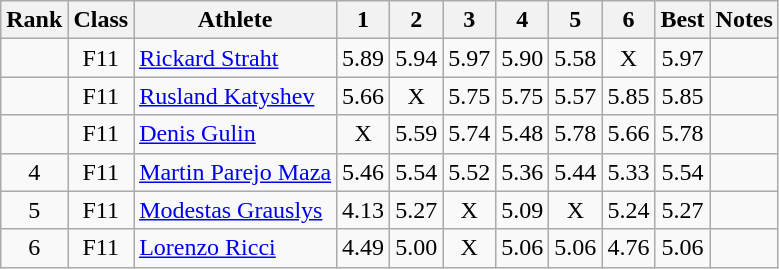<table class="wikitable sortable" style="text-align:center">
<tr>
<th>Rank</th>
<th>Class</th>
<th>Athlete</th>
<th>1</th>
<th>2</th>
<th>3</th>
<th>4</th>
<th>5</th>
<th>6</th>
<th>Best</th>
<th>Notes</th>
</tr>
<tr>
<td></td>
<td>F11</td>
<td style="text-align:left"><a href='#'>Rickard Straht</a><br></td>
<td>5.89</td>
<td>5.94</td>
<td>5.97</td>
<td>5.90</td>
<td>5.58</td>
<td>X</td>
<td>5.97</td>
<td></td>
</tr>
<tr>
<td></td>
<td>F11</td>
<td style="text-align:left"><a href='#'>Rusland Katyshev</a><br></td>
<td>5.66</td>
<td>X</td>
<td>5.75</td>
<td>5.75</td>
<td>5.57</td>
<td>5.85</td>
<td>5.85</td>
<td></td>
</tr>
<tr>
<td></td>
<td>F11</td>
<td style="text-align:left"><a href='#'>Denis Gulin</a><br></td>
<td>X</td>
<td>5.59</td>
<td>5.74</td>
<td>5.48</td>
<td>5.78</td>
<td>5.66</td>
<td>5.78</td>
<td></td>
</tr>
<tr>
<td>4</td>
<td>F11</td>
<td style="text-align:left"><a href='#'>Martin Parejo Maza</a><br></td>
<td>5.46</td>
<td>5.54</td>
<td>5.52</td>
<td>5.36</td>
<td>5.44</td>
<td>5.33</td>
<td>5.54</td>
<td></td>
</tr>
<tr>
<td>5</td>
<td>F11</td>
<td style="text-align:left"><a href='#'>Modestas Grauslys</a><br></td>
<td>4.13</td>
<td>5.27</td>
<td>X</td>
<td>5.09</td>
<td>X</td>
<td>5.24</td>
<td>5.27</td>
<td></td>
</tr>
<tr>
<td>6</td>
<td>F11</td>
<td style="text-align:left"><a href='#'>Lorenzo Ricci</a><br></td>
<td>4.49</td>
<td>5.00</td>
<td>X</td>
<td>5.06</td>
<td>5.06</td>
<td>4.76</td>
<td>5.06</td>
<td></td>
</tr>
</table>
